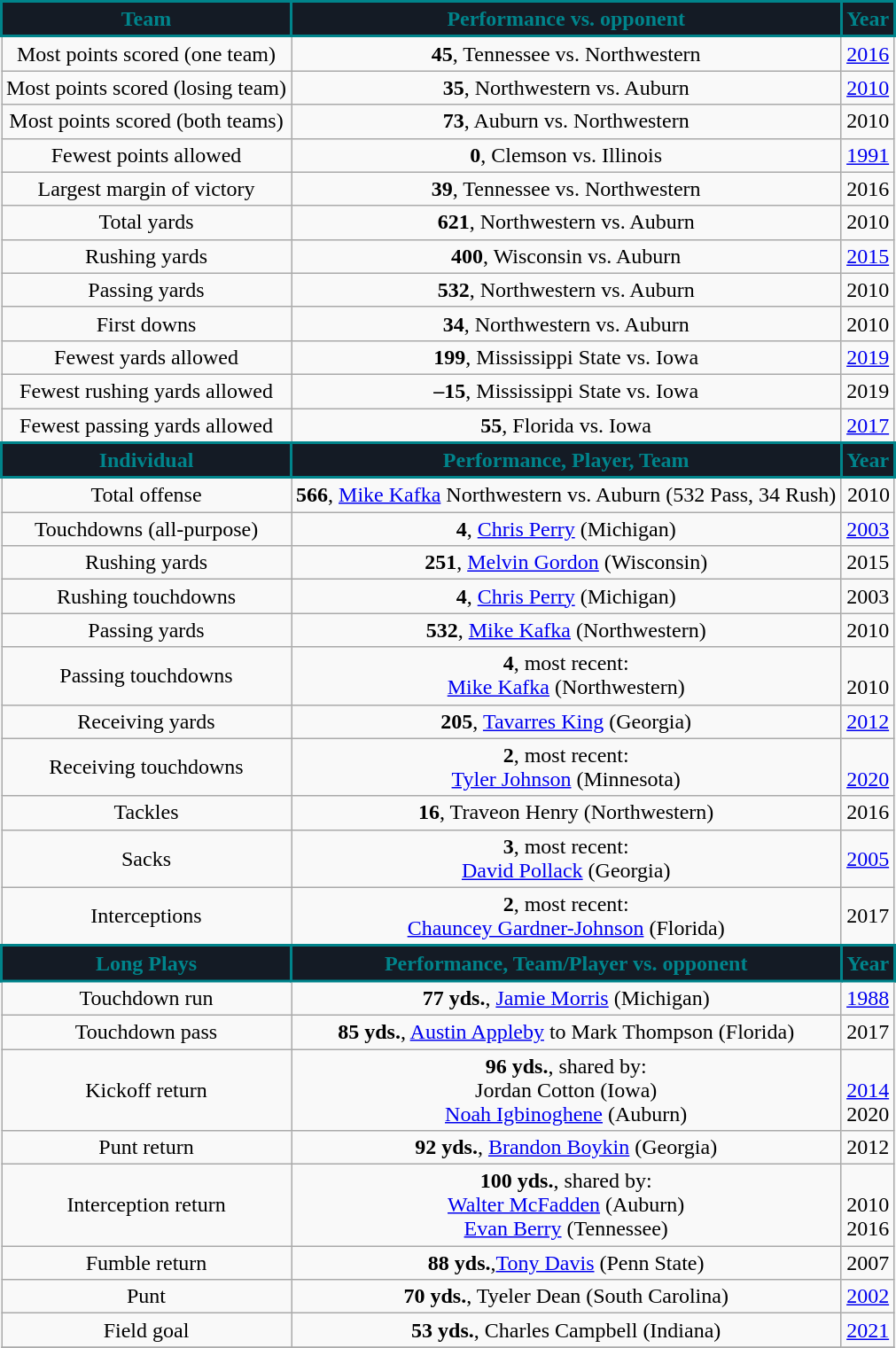<table class="wikitable" style="text-align:center">
<tr>
<th style="background:#141b25; color:#00848b; border: 2px solid #00848b;">Team</th>
<th style="background:#141b25; color:#00848b; border: 2px solid #00848b;">Performance vs. opponent</th>
<th style="background:#141b25; color:#00848b; border: 2px solid #00848b;">Year</th>
</tr>
<tr>
<td>Most points scored (one team)</td>
<td><strong>45</strong>, Tennessee vs. Northwestern</td>
<td><a href='#'>2016</a></td>
</tr>
<tr>
<td>Most points scored (losing team)</td>
<td><strong>35</strong>, Northwestern vs. Auburn</td>
<td><a href='#'>2010</a></td>
</tr>
<tr>
<td>Most points scored (both teams)</td>
<td><strong>73</strong>, Auburn vs. Northwestern</td>
<td>2010</td>
</tr>
<tr>
<td>Fewest points allowed</td>
<td><strong>0</strong>, Clemson vs. Illinois</td>
<td><a href='#'>1991</a></td>
</tr>
<tr>
<td>Largest margin of victory</td>
<td><strong>39</strong>, Tennessee vs. Northwestern</td>
<td>2016</td>
</tr>
<tr>
<td>Total yards</td>
<td><strong>621</strong>, Northwestern vs. Auburn</td>
<td>2010</td>
</tr>
<tr>
<td>Rushing yards</td>
<td><strong>400</strong>, Wisconsin vs. Auburn</td>
<td><a href='#'>2015</a></td>
</tr>
<tr>
<td>Passing yards</td>
<td><strong>532</strong>, Northwestern vs. Auburn</td>
<td>2010</td>
</tr>
<tr>
<td>First downs</td>
<td><strong>34</strong>, Northwestern vs. Auburn</td>
<td>2010</td>
</tr>
<tr>
<td>Fewest yards allowed</td>
<td><strong>199</strong>, Mississippi State vs. Iowa</td>
<td><a href='#'>2019</a></td>
</tr>
<tr>
<td>Fewest rushing yards allowed</td>
<td><strong>–15</strong>, Mississippi State vs. Iowa</td>
<td>2019</td>
</tr>
<tr>
<td>Fewest passing yards allowed</td>
<td><strong>55</strong>, Florida vs. Iowa</td>
<td><a href='#'>2017</a></td>
</tr>
<tr>
<th style="background:#141b25; color:#00848b; border: 2px solid #00848b;">Individual</th>
<th style="background:#141b25; color:#00848b; border: 2px solid #00848b;">Performance, Player, Team</th>
<th style="background:#141b25; color:#00848b; border: 2px solid #00848b;">Year</th>
</tr>
<tr>
<td>Total offense</td>
<td><strong>566</strong>, <a href='#'>Mike Kafka</a> Northwestern vs. Auburn (532 Pass, 34 Rush)</td>
<td align=right>2010</td>
</tr>
<tr>
<td>Touchdowns (all-purpose)</td>
<td><strong>4</strong>, <a href='#'>Chris Perry</a> (Michigan)</td>
<td><a href='#'>2003</a></td>
</tr>
<tr>
<td>Rushing yards</td>
<td><strong>251</strong>, <a href='#'>Melvin Gordon</a> (Wisconsin)</td>
<td>2015</td>
</tr>
<tr>
<td>Rushing touchdowns</td>
<td><strong>4</strong>, <a href='#'>Chris Perry</a> (Michigan)</td>
<td>2003</td>
</tr>
<tr>
<td>Passing yards</td>
<td><strong>532</strong>, <a href='#'>Mike Kafka</a> (Northwestern)</td>
<td>2010</td>
</tr>
<tr>
<td>Passing touchdowns</td>
<td><strong>4</strong>, most recent:<br><a href='#'>Mike Kafka</a> (Northwestern)</td>
<td><br>2010</td>
</tr>
<tr>
<td>Receiving yards</td>
<td><strong>205</strong>, <a href='#'>Tavarres King</a> (Georgia)</td>
<td><a href='#'>2012</a></td>
</tr>
<tr>
<td>Receiving touchdowns</td>
<td><strong>2</strong>, most recent:<br><a href='#'>Tyler Johnson</a> (Minnesota)</td>
<td><br><a href='#'>2020</a></td>
</tr>
<tr>
<td>Tackles</td>
<td><strong>16</strong>, Traveon Henry (Northwestern)</td>
<td>2016</td>
</tr>
<tr>
<td>Sacks</td>
<td><strong>3</strong>, most recent:<br><a href='#'>David Pollack</a> (Georgia)</td>
<td><a href='#'>2005</a></td>
</tr>
<tr>
<td>Interceptions</td>
<td><strong>2</strong>, most recent:<br><a href='#'>Chauncey Gardner-Johnson</a> (Florida)</td>
<td>2017</td>
</tr>
<tr>
<th style="background:#141b25; color:#00848b; border: 2px solid #00848b;">Long Plays</th>
<th style="background:#141b25; color:#00848b; border: 2px solid #00848b;">Performance, Team/Player vs. opponent</th>
<th style="background:#141b25; color:#00848b; border: 2px solid #00848b;">Year</th>
</tr>
<tr>
<td>Touchdown run</td>
<td><strong>77 yds.</strong>, <a href='#'>Jamie Morris</a> (Michigan)</td>
<td><a href='#'>1988</a></td>
</tr>
<tr>
<td>Touchdown pass</td>
<td><strong>85 yds.</strong>, <a href='#'>Austin Appleby</a> to Mark Thompson (Florida)</td>
<td>2017</td>
</tr>
<tr>
<td>Kickoff return</td>
<td><strong>96 yds.</strong>, shared by:<br>Jordan Cotton (Iowa)<br><a href='#'>Noah Igbinoghene</a> (Auburn)</td>
<td><br><a href='#'>2014</a><br>2020</td>
</tr>
<tr>
<td>Punt return</td>
<td><strong>92 yds.</strong>, <a href='#'>Brandon Boykin</a> (Georgia)</td>
<td>2012</td>
</tr>
<tr>
<td>Interception return</td>
<td><strong>100 yds.</strong>, shared by:<br><a href='#'>Walter McFadden</a> (Auburn) <br><a href='#'>Evan Berry</a> (Tennessee)</td>
<td><br>2010<br>2016</td>
</tr>
<tr>
<td>Fumble return</td>
<td><strong>88 yds.</strong>,<a href='#'>Tony Davis</a> (Penn State)</td>
<td>2007</td>
</tr>
<tr>
<td>Punt</td>
<td><strong>70 yds.</strong>, Tyeler Dean (South Carolina)</td>
<td><a href='#'>2002</a></td>
</tr>
<tr>
<td>Field goal</td>
<td><strong>53 yds.</strong>, Charles Campbell (Indiana)</td>
<td><a href='#'>2021</a></td>
</tr>
<tr>
</tr>
</table>
